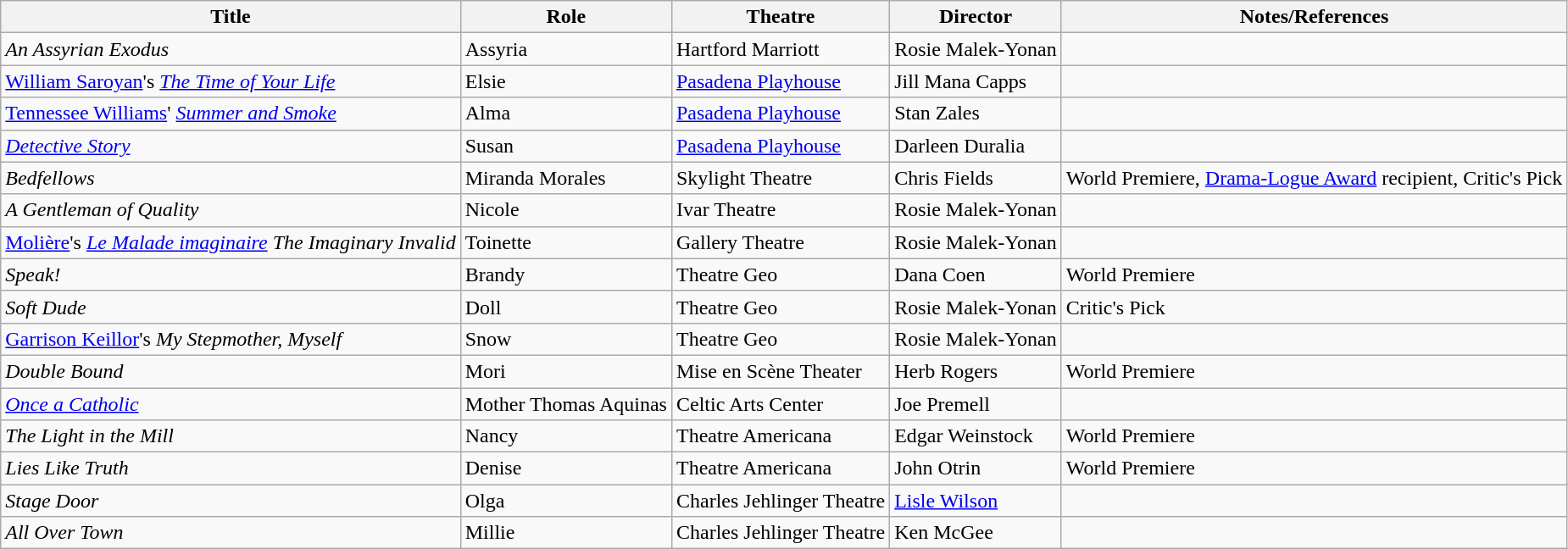<table class="wikitable sortable">
<tr>
<th>Title</th>
<th>Role</th>
<th>Theatre</th>
<th>Director</th>
<th>Notes/References</th>
</tr>
<tr>
<td><em>An Assyrian Exodus</em></td>
<td>Assyria</td>
<td>Hartford Marriott</td>
<td>Rosie Malek-Yonan</td>
<td></td>
</tr>
<tr>
<td><a href='#'>William Saroyan</a>'s <em><a href='#'>The Time of Your Life</a></em></td>
<td>Elsie</td>
<td><a href='#'>Pasadena Playhouse</a></td>
<td>Jill Mana Capps</td>
<td></td>
</tr>
<tr>
<td><a href='#'>Tennessee Williams</a>' <em><a href='#'>Summer and Smoke</a></em></td>
<td>Alma</td>
<td><a href='#'>Pasadena Playhouse</a></td>
<td>Stan Zales</td>
<td></td>
</tr>
<tr>
<td><em><a href='#'>Detective Story</a></em></td>
<td>Susan</td>
<td><a href='#'>Pasadena Playhouse</a></td>
<td>Darleen Duralia</td>
<td></td>
</tr>
<tr>
<td><em>Bedfellows</em></td>
<td>Miranda Morales</td>
<td>Skylight Theatre</td>
<td>Chris Fields</td>
<td>World Premiere, <a href='#'>Drama-Logue Award</a> recipient, Critic's Pick</td>
</tr>
<tr>
<td><em>A Gentleman of Quality</em></td>
<td>Nicole</td>
<td>Ivar Theatre</td>
<td>Rosie Malek-Yonan</td>
<td></td>
</tr>
<tr>
<td><a href='#'>Molière</a>'s <em><a href='#'>Le Malade imaginaire</a></em> <em>The Imaginary Invalid</em></td>
<td>Toinette</td>
<td>Gallery Theatre</td>
<td>Rosie Malek-Yonan</td>
<td></td>
</tr>
<tr>
<td><em>Speak!</em></td>
<td>Brandy</td>
<td>Theatre Geo</td>
<td>Dana Coen</td>
<td>World Premiere</td>
</tr>
<tr>
<td><em>Soft Dude</em></td>
<td>Doll</td>
<td>Theatre Geo</td>
<td>Rosie Malek-Yonan</td>
<td>Critic's Pick</td>
</tr>
<tr>
<td><a href='#'>Garrison Keillor</a>'s <em>My Stepmother, Myself</em></td>
<td>Snow</td>
<td>Theatre Geo</td>
<td>Rosie Malek-Yonan</td>
<td></td>
</tr>
<tr>
<td><em>Double Bound</em></td>
<td>Mori</td>
<td>Mise en Scène Theater</td>
<td>Herb Rogers</td>
<td>World Premiere</td>
</tr>
<tr>
<td><em><a href='#'>Once a Catholic</a></em></td>
<td>Mother Thomas Aquinas</td>
<td>Celtic Arts Center</td>
<td>Joe Premell</td>
<td></td>
</tr>
<tr>
<td><em>The Light in the Mill</em></td>
<td>Nancy</td>
<td>Theatre Americana</td>
<td>Edgar Weinstock</td>
<td>World Premiere</td>
</tr>
<tr>
<td><em>Lies Like Truth</em></td>
<td>Denise</td>
<td>Theatre Americana</td>
<td>John Otrin</td>
<td>World Premiere</td>
</tr>
<tr>
<td><em>Stage Door</em></td>
<td>Olga</td>
<td>Charles Jehlinger Theatre</td>
<td><a href='#'>Lisle Wilson</a></td>
<td></td>
</tr>
<tr>
<td><em>All Over Town</em></td>
<td>Millie</td>
<td>Charles Jehlinger Theatre</td>
<td>Ken McGee</td>
<td></td>
</tr>
</table>
